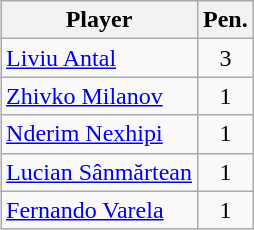<table class="wikitable" style="text-align:left;margin-left:1em;float:right">
<tr>
<th>Player</th>
<th>Pen.</th>
</tr>
<tr>
<td> <a href='#'>Liviu Antal</a></td>
<td align=center>3</td>
</tr>
<tr>
<td> <a href='#'>Zhivko Milanov</a></td>
<td align=center>1</td>
</tr>
<tr>
<td> <a href='#'>Nderim Nexhipi</a></td>
<td align=center>1</td>
</tr>
<tr>
<td> <a href='#'>Lucian Sânmărtean</a></td>
<td align=center>1</td>
</tr>
<tr>
<td> <a href='#'>Fernando Varela</a></td>
<td align=center>1</td>
</tr>
</table>
